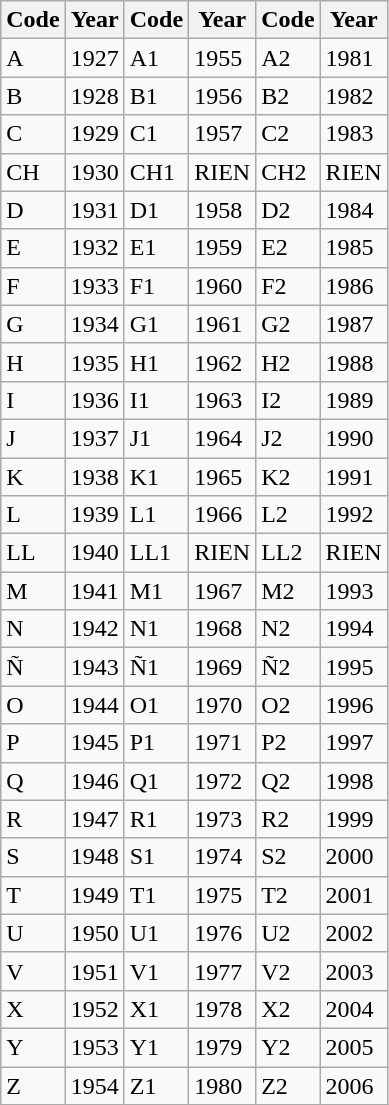<table class="wikitable">
<tr>
<th>Code</th>
<th>Year</th>
<th>Code</th>
<th>Year</th>
<th>Code</th>
<th>Year</th>
</tr>
<tr ---->
<td>A</td>
<td>1927</td>
<td>A1</td>
<td>1955</td>
<td>A2</td>
<td>1981</td>
</tr>
<tr>
<td>B</td>
<td>1928</td>
<td>B1</td>
<td>1956</td>
<td>B2</td>
<td>1982</td>
</tr>
<tr ---->
<td>C</td>
<td>1929</td>
<td>C1</td>
<td>1957</td>
<td>C2</td>
<td>1983</td>
</tr>
<tr>
<td>CH</td>
<td>1930</td>
<td>CH1</td>
<td>RIEN</td>
<td>CH2</td>
<td>RIEN</td>
</tr>
<tr ---->
<td>D</td>
<td>1931</td>
<td>D1</td>
<td>1958</td>
<td>D2</td>
<td>1984</td>
</tr>
<tr>
<td>E</td>
<td>1932</td>
<td>E1</td>
<td>1959</td>
<td>E2</td>
<td>1985</td>
</tr>
<tr ---->
<td>F</td>
<td>1933</td>
<td>F1</td>
<td>1960</td>
<td>F2</td>
<td>1986</td>
</tr>
<tr>
<td>G</td>
<td>1934</td>
<td>G1</td>
<td>1961</td>
<td>G2</td>
<td>1987</td>
</tr>
<tr ---->
<td>H</td>
<td>1935</td>
<td>H1</td>
<td>1962</td>
<td>H2</td>
<td>1988</td>
</tr>
<tr>
<td>I</td>
<td>1936</td>
<td>I1</td>
<td>1963</td>
<td>I2</td>
<td>1989</td>
</tr>
<tr ---->
<td>J</td>
<td>1937</td>
<td>J1</td>
<td>1964</td>
<td>J2</td>
<td>1990</td>
</tr>
<tr>
<td>K</td>
<td>1938</td>
<td>K1</td>
<td>1965</td>
<td>K2</td>
<td>1991</td>
</tr>
<tr ---->
<td>L</td>
<td>1939</td>
<td>L1</td>
<td>1966</td>
<td>L2</td>
<td>1992</td>
</tr>
<tr>
<td>LL</td>
<td>1940</td>
<td>LL1</td>
<td>RIEN</td>
<td>LL2</td>
<td>RIEN</td>
</tr>
<tr ---->
<td>M</td>
<td>1941</td>
<td>M1</td>
<td>1967</td>
<td>M2</td>
<td>1993</td>
</tr>
<tr>
<td>N</td>
<td>1942</td>
<td>N1</td>
<td>1968</td>
<td>N2</td>
<td>1994</td>
</tr>
<tr ---->
<td>Ñ</td>
<td>1943</td>
<td>Ñ1</td>
<td>1969</td>
<td>Ñ2</td>
<td>1995</td>
</tr>
<tr>
<td>O</td>
<td>1944</td>
<td>O1</td>
<td>1970</td>
<td>O2</td>
<td>1996</td>
</tr>
<tr ---->
<td>P</td>
<td>1945</td>
<td>P1</td>
<td>1971</td>
<td>P2</td>
<td>1997</td>
</tr>
<tr>
<td>Q</td>
<td>1946</td>
<td>Q1</td>
<td>1972</td>
<td>Q2</td>
<td>1998</td>
</tr>
<tr ---->
<td>R</td>
<td>1947</td>
<td>R1</td>
<td>1973</td>
<td>R2</td>
<td>1999</td>
</tr>
<tr>
<td>S</td>
<td>1948</td>
<td>S1</td>
<td>1974</td>
<td>S2</td>
<td>2000</td>
</tr>
<tr ---->
<td>T</td>
<td>1949</td>
<td>T1</td>
<td>1975</td>
<td>T2</td>
<td>2001</td>
</tr>
<tr>
<td>U</td>
<td>1950</td>
<td>U1</td>
<td>1976</td>
<td>U2</td>
<td>2002</td>
</tr>
<tr ---->
<td>V</td>
<td>1951</td>
<td>V1</td>
<td>1977</td>
<td>V2</td>
<td>2003</td>
</tr>
<tr>
<td>X</td>
<td>1952</td>
<td>X1</td>
<td>1978</td>
<td>X2</td>
<td>2004</td>
</tr>
<tr ---->
<td>Y</td>
<td>1953</td>
<td>Y1</td>
<td>1979</td>
<td>Y2</td>
<td>2005</td>
</tr>
<tr>
<td>Z</td>
<td>1954</td>
<td>Z1</td>
<td>1980</td>
<td>Z2</td>
<td>2006</td>
</tr>
<tr ---->
</tr>
</table>
